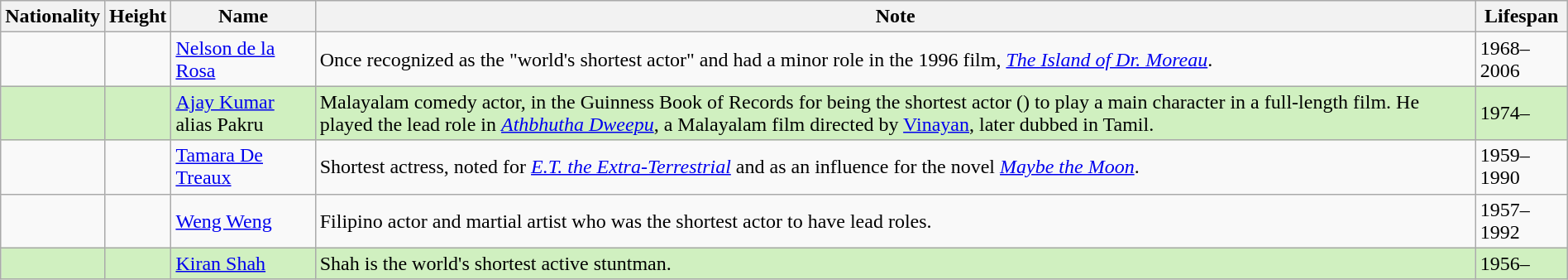<table class="wikitable sortable" style="width:100%">
<tr>
<th>Nationality</th>
<th>Height</th>
<th>Name</th>
<th>Note</th>
<th>Lifespan</th>
</tr>
<tr>
<td></td>
<td></td>
<td><a href='#'>Nelson de la Rosa</a></td>
<td>Once recognized as the "world's shortest actor" and had a minor role in the 1996 film, <em><a href='#'>The Island of Dr. Moreau</a></em>.</td>
<td>1968–2006</td>
</tr>
<tr style="background:#d0f0c0;">
<td></td>
<td></td>
<td><a href='#'>Ajay Kumar</a> alias Pakru</td>
<td>Malayalam comedy actor, in the Guinness Book of Records for being the shortest actor () to play a main character in a full-length film. He played the lead role in <em><a href='#'>Athbhutha Dweepu</a></em>, a Malayalam film directed by <a href='#'>Vinayan</a>, later dubbed in Tamil.</td>
<td>1974–</td>
</tr>
<tr>
<td></td>
<td></td>
<td><a href='#'>Tamara De Treaux</a></td>
<td>Shortest actress, noted for <em><a href='#'>E.T. the Extra-Terrestrial</a></em> and as an influence for the novel <em><a href='#'>Maybe the Moon</a></em>.</td>
<td>1959–1990</td>
</tr>
<tr>
<td></td>
<td></td>
<td><a href='#'>Weng Weng</a></td>
<td>Filipino actor and martial artist who was the shortest actor to have lead roles.</td>
<td>1957–1992</td>
</tr>
<tr style="background:#d0f0c0;">
<td></td>
<td></td>
<td><a href='#'>Kiran Shah</a></td>
<td>Shah is the world's shortest active stuntman.</td>
<td>1956–</td>
</tr>
</table>
